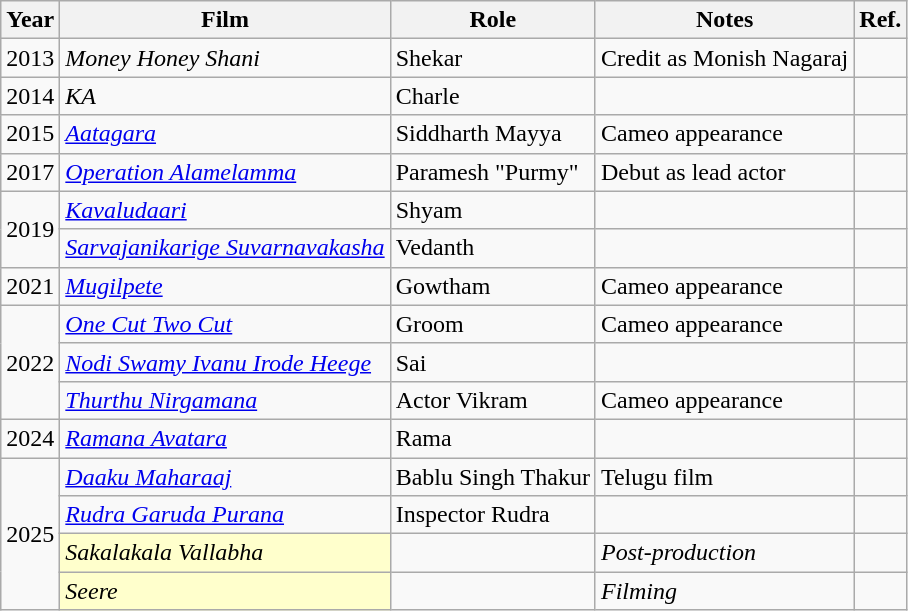<table class="wikitable sortable">
<tr>
<th>Year</th>
<th>Film</th>
<th>Role</th>
<th>Notes</th>
<th>Ref.</th>
</tr>
<tr>
<td>2013</td>
<td><em>Money Honey Shani</em></td>
<td>Shekar</td>
<td>Credit as Monish Nagaraj</td>
<td></td>
</tr>
<tr>
<td>2014</td>
<td><em>KA</em></td>
<td>Charle</td>
<td></td>
<td></td>
</tr>
<tr>
<td>2015</td>
<td><em><a href='#'>Aatagara</a></em></td>
<td>Siddharth Mayya</td>
<td>Cameo appearance</td>
<td></td>
</tr>
<tr>
<td>2017</td>
<td><em><a href='#'>Operation Alamelamma</a></em></td>
<td>Paramesh "Purmy"</td>
<td>Debut as lead actor</td>
<td></td>
</tr>
<tr>
<td rowspan="2">2019</td>
<td><em><a href='#'>Kavaludaari</a></em></td>
<td>Shyam</td>
<td></td>
<td></td>
</tr>
<tr>
<td><em><a href='#'>Sarvajanikarige Suvarnavakasha</a></em></td>
<td>Vedanth</td>
<td></td>
<td></td>
</tr>
<tr>
<td>2021</td>
<td><em><a href='#'>Mugilpete</a></em></td>
<td>Gowtham</td>
<td>Cameo appearance</td>
<td></td>
</tr>
<tr>
<td rowspan="3">2022</td>
<td><em><a href='#'>One Cut Two Cut</a></em></td>
<td>Groom</td>
<td>Cameo appearance</td>
<td></td>
</tr>
<tr>
<td><em><a href='#'>Nodi Swamy Ivanu Irode Heege</a></em></td>
<td>Sai</td>
<td></td>
<td></td>
</tr>
<tr>
<td><em><a href='#'>Thurthu Nirgamana</a></em></td>
<td>Actor Vikram</td>
<td>Cameo appearance</td>
<td></td>
</tr>
<tr>
<td>2024</td>
<td><em><a href='#'>Ramana Avatara</a></em></td>
<td>Rama</td>
<td></td>
<td></td>
</tr>
<tr>
<td rowspan="4">2025</td>
<td><em><a href='#'>Daaku Maharaaj</a></em></td>
<td>Bablu Singh Thakur</td>
<td>Telugu film</td>
<td></td>
</tr>
<tr>
<td><em><a href='#'>Rudra Garuda Purana</a></em></td>
<td>Inspector Rudra</td>
<td></td>
<td></td>
</tr>
<tr>
<td style="background:#FFFFCC;"><em>Sakalakala Vallabha</em> </td>
<td></td>
<td><em>Post-production</em></td>
<td></td>
</tr>
<tr>
<td style="background:#FFFFCC;"><em>Seere</em></td>
<td></td>
<td><em>Filming</em></td>
<td></td>
</tr>
</table>
